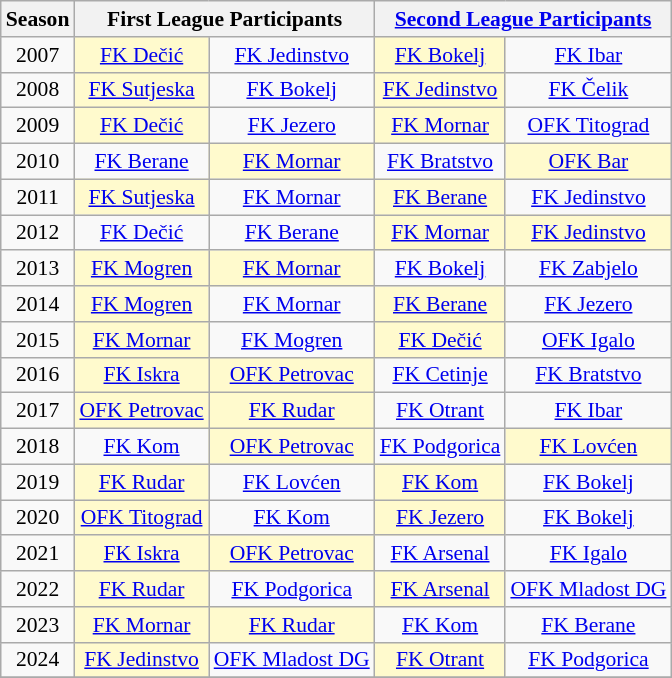<table class="wikitable sortable" style="text-align:center; font-size:90%">
<tr>
<th>Season</th>
<th colspan="2">First League Participants</th>
<th colspan="2"><a href='#'>Second League Participants</a></th>
</tr>
<tr>
<td align=center>2007</td>
<td style="background-color:#FFFACD"><a href='#'>FK Dečić</a></td>
<td><a href='#'>FK Jedinstvo</a></td>
<td style="background-color:#FFFACD"><a href='#'>FK Bokelj</a></td>
<td><a href='#'>FK Ibar</a></td>
</tr>
<tr>
<td align=center>2008</td>
<td style="background-color:#FFFACD"><a href='#'>FK Sutjeska</a></td>
<td><a href='#'>FK Bokelj</a></td>
<td style="background-color:#FFFACD"><a href='#'>FK Jedinstvo</a></td>
<td><a href='#'>FK Čelik</a></td>
</tr>
<tr>
<td align=center>2009</td>
<td style="background-color:#FFFACD"><a href='#'>FK Dečić</a></td>
<td><a href='#'>FK Jezero</a></td>
<td style="background-color:#FFFACD"><a href='#'>FK Mornar</a></td>
<td><a href='#'>OFK Titograd</a></td>
</tr>
<tr>
<td align=center>2010</td>
<td><a href='#'>FK Berane</a></td>
<td style="background-color:#FFFACD"><a href='#'>FK Mornar</a></td>
<td><a href='#'>FK Bratstvo</a></td>
<td style="background-color:#FFFACD"><a href='#'>OFK Bar</a></td>
</tr>
<tr>
<td align=center>2011</td>
<td style="background-color:#FFFACD"><a href='#'>FK Sutjeska</a></td>
<td><a href='#'>FK Mornar</a></td>
<td style="background-color:#FFFACD"><a href='#'>FK Berane</a></td>
<td><a href='#'>FK Jedinstvo</a></td>
</tr>
<tr>
<td align=center>2012</td>
<td><a href='#'>FK Dečić</a></td>
<td><a href='#'>FK Berane</a></td>
<td style="background-color:#FFFACD"><a href='#'>FK Mornar</a></td>
<td style="background-color:#FFFACD"><a href='#'>FK Jedinstvo</a></td>
</tr>
<tr>
<td align=center>2013</td>
<td style="background-color:#FFFACD"><a href='#'>FK Mogren</a></td>
<td style="background-color:#FFFACD"><a href='#'>FK Mornar</a></td>
<td><a href='#'>FK Bokelj</a></td>
<td><a href='#'>FK Zabjelo</a></td>
</tr>
<tr>
<td align=center>2014</td>
<td style="background-color:#FFFACD"><a href='#'>FK Mogren</a></td>
<td><a href='#'>FK Mornar</a></td>
<td style="background-color:#FFFACD"><a href='#'>FK Berane</a></td>
<td><a href='#'>FK Jezero</a></td>
</tr>
<tr>
<td align=center>2015</td>
<td style="background-color:#FFFACD"><a href='#'>FK Mornar</a></td>
<td><a href='#'>FK Mogren</a></td>
<td style="background-color:#FFFACD"><a href='#'>FK Dečić</a></td>
<td><a href='#'>OFK Igalo</a></td>
</tr>
<tr>
<td align=center>2016</td>
<td style="background-color:#FFFACD"><a href='#'>FK Iskra</a></td>
<td style="background-color:#FFFACD"><a href='#'>OFK Petrovac</a></td>
<td><a href='#'>FK Cetinje</a></td>
<td><a href='#'>FK Bratstvo</a></td>
</tr>
<tr>
<td align=center>2017</td>
<td style="background-color:#FFFACD"><a href='#'>OFK Petrovac</a></td>
<td style="background-color:#FFFACD"><a href='#'>FK Rudar</a></td>
<td><a href='#'>FK Otrant</a></td>
<td><a href='#'>FK Ibar</a></td>
</tr>
<tr>
<td align=center>2018</td>
<td><a href='#'>FK Kom</a></td>
<td style="background-color:#FFFACD"><a href='#'>OFK Petrovac</a></td>
<td><a href='#'>FK Podgorica</a></td>
<td style="background-color:#FFFACD"><a href='#'>FK Lovćen</a></td>
</tr>
<tr>
<td align=center>2019</td>
<td style="background-color:#FFFACD"><a href='#'>FK Rudar</a></td>
<td><a href='#'>FK Lovćen</a></td>
<td style="background-color:#FFFACD"><a href='#'>FK Kom</a></td>
<td><a href='#'>FK Bokelj</a></td>
</tr>
<tr>
<td align=center>2020</td>
<td style="background-color:#FFFACD"><a href='#'>OFK Titograd</a></td>
<td><a href='#'>FK Kom</a></td>
<td style="background-color:#FFFACD"><a href='#'>FK Jezero</a></td>
<td><a href='#'>FK Bokelj</a></td>
</tr>
<tr>
<td align=center>2021</td>
<td style="background-color:#FFFACD"><a href='#'>FK Iskra</a></td>
<td style="background-color:#FFFACD"><a href='#'>OFK Petrovac</a></td>
<td><a href='#'>FK Arsenal</a></td>
<td><a href='#'>FK Igalo</a></td>
</tr>
<tr>
<td align=center>2022</td>
<td style="background-color:#FFFACD"><a href='#'>FK Rudar</a></td>
<td><a href='#'>FK Podgorica</a></td>
<td style="background-color:#FFFACD"><a href='#'>FK Arsenal</a></td>
<td><a href='#'>OFK Mladost DG</a></td>
</tr>
<tr>
<td align=center>2023</td>
<td style="background-color:#FFFACD"><a href='#'>FK Mornar</a></td>
<td style="background-color:#FFFACD"><a href='#'>FK Rudar</a></td>
<td><a href='#'>FK Kom</a></td>
<td><a href='#'>FK Berane</a></td>
</tr>
<tr>
<td align=center>2024</td>
<td style="background-color:#FFFACD"><a href='#'>FK Jedinstvo</a></td>
<td><a href='#'>OFK Mladost DG</a></td>
<td style="background-color:#FFFACD"><a href='#'>FK Otrant</a></td>
<td><a href='#'>FK Podgorica</a></td>
</tr>
<tr>
</tr>
</table>
